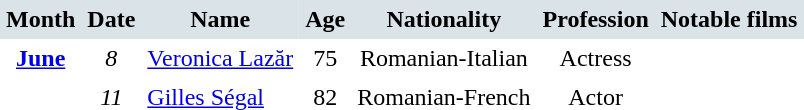<table cellspacing="0" cellpadding="4" border="0">
<tr style="background:#dae3e7; text-align:center;">
<th>Month</th>
<th>Date</th>
<th>Name</th>
<th>Age</th>
<th>Nationality</th>
<th>Profession</th>
<th>Notable films</th>
</tr>
<tr valign="top">
<th rowspan=2 style="text-align:center; vertical-align:top;"><a href='#'>June</a></th>
<td style="text-align:center;"><em>8</em></td>
<td><a href='#'>Veronica Lazăr</a></td>
<td style="text-align:center;">75</td>
<td style="text-align:center;">Romanian-Italian</td>
<td style="text-align:center;">Actress</td>
<td></td>
</tr>
<tr>
<td style="text-align:center;"><em>11</em></td>
<td><a href='#'>Gilles Ségal</a></td>
<td style="text-align:center;">82</td>
<td style="text-align:center;">Romanian-French</td>
<td style="text-align:center;">Actor</td>
<td></td>
</tr>
<tr>
</tr>
</table>
